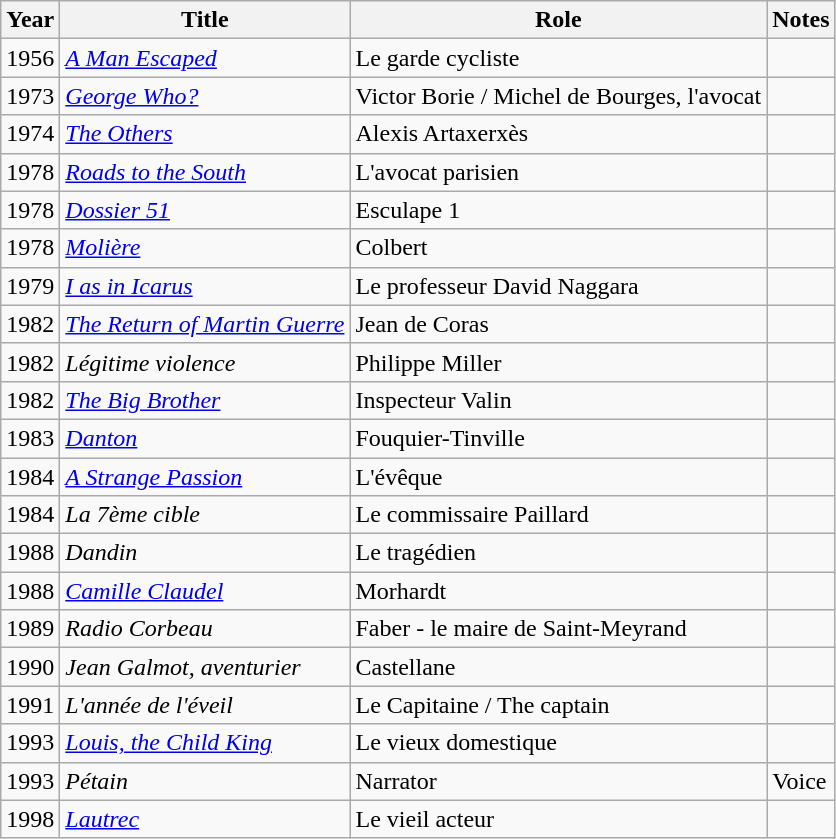<table class="wikitable">
<tr>
<th>Year</th>
<th>Title</th>
<th>Role</th>
<th>Notes</th>
</tr>
<tr>
<td>1956</td>
<td><em><a href='#'>A Man Escaped</a></em></td>
<td>Le garde cycliste</td>
<td></td>
</tr>
<tr>
<td>1973</td>
<td><em><a href='#'>George Who?</a></em></td>
<td>Victor Borie / Michel de Bourges, l'avocat</td>
<td></td>
</tr>
<tr>
<td>1974</td>
<td><em><a href='#'>The Others</a></em></td>
<td>Alexis Artaxerxès</td>
<td></td>
</tr>
<tr>
<td>1978</td>
<td><em><a href='#'>Roads to the South</a></em></td>
<td>L'avocat parisien</td>
<td></td>
</tr>
<tr>
<td>1978</td>
<td><em><a href='#'>Dossier 51</a></em></td>
<td>Esculape 1</td>
<td></td>
</tr>
<tr>
<td>1978</td>
<td><em><a href='#'>Molière</a></em></td>
<td>Colbert</td>
<td></td>
</tr>
<tr>
<td>1979</td>
<td><em><a href='#'>I as in Icarus</a></em></td>
<td>Le professeur David Naggara</td>
<td></td>
</tr>
<tr>
<td>1982</td>
<td><em><a href='#'>The Return of Martin Guerre</a></em></td>
<td>Jean de Coras</td>
<td></td>
</tr>
<tr>
<td>1982</td>
<td><em>Légitime violence</em></td>
<td>Philippe Miller</td>
<td></td>
</tr>
<tr>
<td>1982</td>
<td><em><a href='#'>The Big Brother</a></em></td>
<td>Inspecteur Valin</td>
<td></td>
</tr>
<tr>
<td>1983</td>
<td><em><a href='#'>Danton</a></em></td>
<td>Fouquier-Tinville</td>
<td></td>
</tr>
<tr>
<td>1984</td>
<td><em><a href='#'>A Strange Passion</a></em></td>
<td>L'évêque</td>
<td></td>
</tr>
<tr>
<td>1984</td>
<td><em>La 7ème cible</em></td>
<td>Le commissaire Paillard</td>
<td></td>
</tr>
<tr>
<td>1988</td>
<td><em>Dandin</em></td>
<td>Le tragédien</td>
<td></td>
</tr>
<tr>
<td>1988</td>
<td><em><a href='#'>Camille Claudel</a></em></td>
<td>Morhardt</td>
<td></td>
</tr>
<tr>
<td>1989</td>
<td><em>Radio Corbeau</em></td>
<td>Faber - le maire de Saint-Meyrand</td>
<td></td>
</tr>
<tr>
<td>1990</td>
<td><em>Jean Galmot, aventurier</em></td>
<td>Castellane</td>
<td></td>
</tr>
<tr>
<td>1991</td>
<td><em>L'année de l'éveil</em></td>
<td>Le Capitaine / The captain</td>
<td></td>
</tr>
<tr>
<td>1993</td>
<td><em><a href='#'>Louis, the Child King</a></em></td>
<td>Le vieux domestique</td>
<td></td>
</tr>
<tr>
<td>1993</td>
<td><em>Pétain</em></td>
<td>Narrator</td>
<td>Voice</td>
</tr>
<tr>
<td>1998</td>
<td><em><a href='#'>Lautrec</a></em></td>
<td>Le vieil acteur</td>
<td></td>
</tr>
</table>
